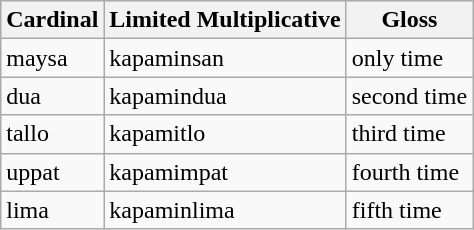<table class="wikitable" border="1" align="center">
<tr>
<th>Cardinal</th>
<th>Limited Multiplicative</th>
<th>Gloss</th>
</tr>
<tr>
<td>maysa</td>
<td>kapaminsan</td>
<td>only time</td>
</tr>
<tr>
<td>dua</td>
<td>kapamindua</td>
<td>second time</td>
</tr>
<tr>
<td>tallo</td>
<td>kapamitlo</td>
<td>third time</td>
</tr>
<tr>
<td>uppat</td>
<td>kapamimpat</td>
<td>fourth time</td>
</tr>
<tr>
<td>lima</td>
<td>kapaminlima</td>
<td>fifth time</td>
</tr>
</table>
